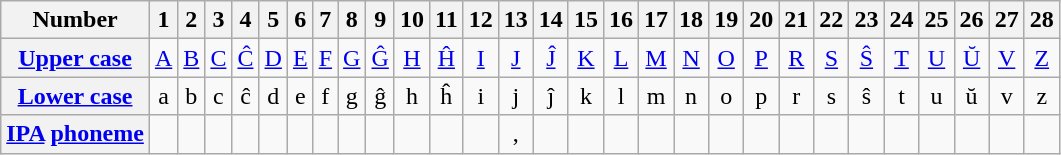<table class="wikitable" style="text-align:center; table-layout:fixed">
<tr>
<th>Number</th>
<th>1</th>
<th>2</th>
<th>3</th>
<th>4</th>
<th>5</th>
<th>6</th>
<th>7</th>
<th>8</th>
<th>9</th>
<th>10</th>
<th>11</th>
<th>12</th>
<th>13</th>
<th>14</th>
<th>15</th>
<th>16</th>
<th>17</th>
<th>18</th>
<th>19</th>
<th>20</th>
<th>21</th>
<th>22</th>
<th>23</th>
<th>24</th>
<th>25</th>
<th>26</th>
<th>27</th>
<th>28</th>
</tr>
<tr>
<th><a href='#'>Upper case</a></th>
<td><a href='#'>A</a></td>
<td><a href='#'>B</a></td>
<td><a href='#'>C</a></td>
<td><a href='#'>Ĉ</a></td>
<td><a href='#'>D</a></td>
<td><a href='#'>E</a></td>
<td><a href='#'>F</a></td>
<td><a href='#'>G</a></td>
<td><a href='#'>Ĝ</a></td>
<td><a href='#'>H</a></td>
<td><a href='#'>Ĥ</a></td>
<td><a href='#'>I</a></td>
<td><a href='#'>J</a></td>
<td><a href='#'>Ĵ</a></td>
<td><a href='#'>K</a></td>
<td><a href='#'>L</a></td>
<td><a href='#'>M</a></td>
<td><a href='#'>N</a></td>
<td><a href='#'>O</a></td>
<td><a href='#'>P</a></td>
<td><a href='#'>R</a></td>
<td><a href='#'>S</a></td>
<td><a href='#'>Ŝ</a></td>
<td><a href='#'>T</a></td>
<td><a href='#'>U</a></td>
<td><a href='#'>Ŭ</a></td>
<td><a href='#'>V</a></td>
<td><a href='#'>Z</a></td>
</tr>
<tr>
<th><a href='#'>Lower case</a></th>
<td>a</td>
<td>b</td>
<td>c</td>
<td>ĉ</td>
<td>d</td>
<td>e</td>
<td>f</td>
<td>g</td>
<td>ĝ</td>
<td>h</td>
<td>ĥ</td>
<td>i</td>
<td>j</td>
<td>ĵ</td>
<td>k</td>
<td>l</td>
<td>m</td>
<td>n</td>
<td>o</td>
<td>p</td>
<td>r</td>
<td>s</td>
<td>ŝ</td>
<td>t</td>
<td>u</td>
<td>ŭ</td>
<td>v</td>
<td>z</td>
</tr>
<tr>
<th><a href='#'>IPA</a> <a href='#'>phoneme</a></th>
<td></td>
<td></td>
<td></td>
<td></td>
<td></td>
<td></td>
<td></td>
<td></td>
<td></td>
<td></td>
<td></td>
<td></td>
<td>, </td>
<td></td>
<td></td>
<td></td>
<td></td>
<td></td>
<td></td>
<td></td>
<td></td>
<td></td>
<td></td>
<td></td>
<td></td>
<td></td>
<td></td>
<td></td>
</tr>
</table>
